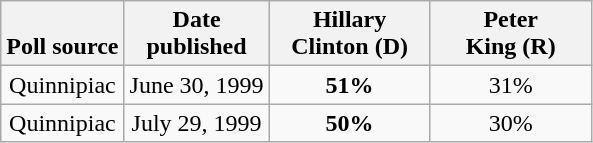<table class="wikitable">
<tr valign=bottom>
<th>Poll source</th>
<th>Date<br>published</th>
<th style="width:100px;">Hillary<br>Clinton (D)</th>
<th style="width:100px;">Peter<br>King (R)</th>
</tr>
<tr>
<td align=center>Quinnipiac</td>
<td align=center>June 30, 1999</td>
<td align=center ><strong>51%</strong></td>
<td align=center>31%</td>
</tr>
<tr>
<td align=center>Quinnipiac</td>
<td align=center>July 29, 1999</td>
<td align=center ><strong>50%</strong></td>
<td align=center>30%</td>
</tr>
</table>
